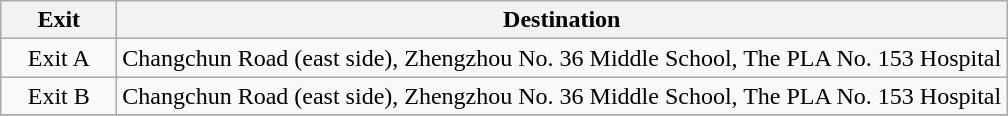<table class="wikitable">
<tr>
<th style="width:70px" colspan="2">Exit</th>
<th>Destination</th>
</tr>
<tr>
<td align="center" colspan="2">Exit A</td>
<td>Changchun Road (east side), Zhengzhou No. 36 Middle School, The PLA No. 153 Hospital</td>
</tr>
<tr>
<td align="center" colspan="2">Exit B</td>
<td>Changchun Road (east side), Zhengzhou No. 36 Middle School, The PLA No. 153 Hospital</td>
</tr>
<tr>
</tr>
</table>
